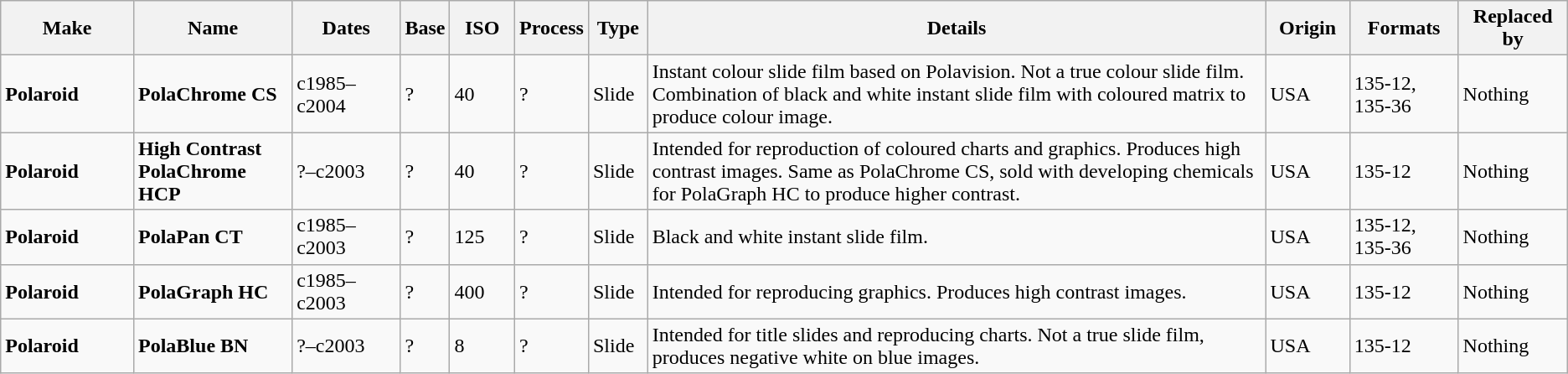<table class="wikitable">
<tr>
<th scope="col" style="width: 100px;">Make</th>
<th scope="col" style="width: 120px;">Name</th>
<th scope="col" style="width: 80px;">Dates</th>
<th scope="col" style="width: 30px;">Base</th>
<th scope="col" style="width: 45px;">ISO</th>
<th scope="col" style="width: 40px;">Process</th>
<th scope="col" style="width: 40px;">Type</th>
<th scope="col" style="width: 500px;">Details</th>
<th scope="col" style="width: 60px;">Origin</th>
<th scope="col" style="width: 80px;">Formats</th>
<th scope="col" style="width: 80px;">Replaced by</th>
</tr>
<tr>
<td><strong>Polaroid</strong></td>
<td><strong>PolaChrome CS</strong></td>
<td>c1985–c2004</td>
<td>?</td>
<td>40</td>
<td>?</td>
<td>Slide</td>
<td>Instant colour slide film based on Polavision. Not a true colour slide film. Combination of black and white instant slide film with coloured matrix to produce colour image.</td>
<td>USA</td>
<td>135-12, 135-36</td>
<td>Nothing</td>
</tr>
<tr>
<td><strong>Polaroid</strong></td>
<td><strong>High Contrast PolaChrome HCP</strong></td>
<td>?–c2003</td>
<td>?</td>
<td>40</td>
<td>?</td>
<td>Slide</td>
<td>Intended for reproduction of coloured charts and graphics. Produces high contrast images. Same as PolaChrome CS, sold with developing chemicals for PolaGraph HC to produce higher contrast.</td>
<td>USA</td>
<td>135-12</td>
<td>Nothing</td>
</tr>
<tr>
<td><strong>Polaroid</strong></td>
<td><strong>PolaPan CT</strong></td>
<td>c1985–c2003</td>
<td>?</td>
<td>125</td>
<td>?</td>
<td>Slide</td>
<td>Black and white instant slide film.</td>
<td>USA</td>
<td>135-12, 135-36</td>
<td>Nothing</td>
</tr>
<tr>
<td><strong>Polaroid</strong></td>
<td><strong>PolaGraph HC</strong></td>
<td>c1985–c2003</td>
<td>?</td>
<td>400</td>
<td>?</td>
<td>Slide</td>
<td>Intended for reproducing graphics. Produces high contrast images.</td>
<td>USA</td>
<td>135-12</td>
<td>Nothing</td>
</tr>
<tr>
<td><strong>Polaroid</strong></td>
<td><strong>PolaBlue BN</strong></td>
<td>?–c2003</td>
<td>?</td>
<td>8</td>
<td>?</td>
<td>Slide</td>
<td>Intended for title slides and reproducing charts. Not a true slide film, produces negative white on blue images.</td>
<td>USA</td>
<td>135-12</td>
<td>Nothing</td>
</tr>
</table>
